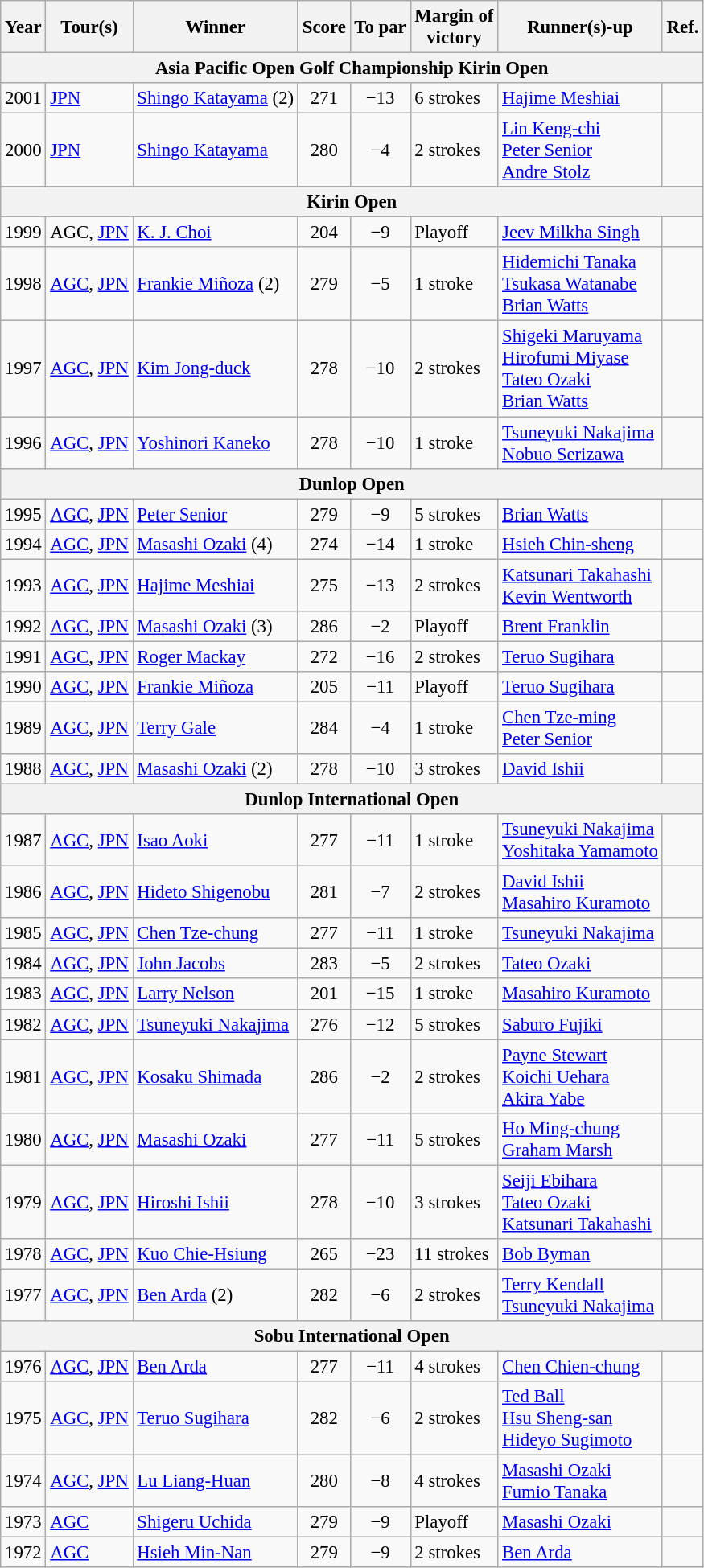<table class=wikitable style="font-size:95%">
<tr>
<th>Year</th>
<th>Tour(s)</th>
<th>Winner</th>
<th>Score</th>
<th>To par</th>
<th>Margin of<br>victory</th>
<th>Runner(s)-up</th>
<th>Ref.</th>
</tr>
<tr>
<th colspan=9>Asia Pacific Open Golf Championship Kirin Open</th>
</tr>
<tr>
<td>2001</td>
<td><a href='#'>JPN</a></td>
<td> <a href='#'>Shingo Katayama</a> (2)</td>
<td align=center>271</td>
<td align=center>−13</td>
<td>6 strokes</td>
<td> <a href='#'>Hajime Meshiai</a></td>
<td></td>
</tr>
<tr>
<td>2000</td>
<td><a href='#'>JPN</a></td>
<td> <a href='#'>Shingo Katayama</a></td>
<td align=center>280</td>
<td align=center>−4</td>
<td>2 strokes</td>
<td> <a href='#'>Lin Keng-chi</a><br> <a href='#'>Peter Senior</a><br> <a href='#'>Andre Stolz</a></td>
<td></td>
</tr>
<tr>
<th colspan=9>Kirin Open</th>
</tr>
<tr>
<td>1999</td>
<td>AGC, <a href='#'>JPN</a></td>
<td> <a href='#'>K. J. Choi</a></td>
<td align=center>204</td>
<td align=center>−9</td>
<td>Playoff</td>
<td> <a href='#'>Jeev Milkha Singh</a></td>
<td></td>
</tr>
<tr>
<td>1998</td>
<td><a href='#'>AGC</a>, <a href='#'>JPN</a></td>
<td> <a href='#'>Frankie Miñoza</a> (2)</td>
<td align=center>279</td>
<td align=center>−5</td>
<td>1 stroke</td>
<td> <a href='#'>Hidemichi Tanaka</a><br> <a href='#'>Tsukasa Watanabe</a><br> <a href='#'>Brian Watts</a></td>
<td></td>
</tr>
<tr>
<td>1997</td>
<td><a href='#'>AGC</a>, <a href='#'>JPN</a></td>
<td> <a href='#'>Kim Jong-duck</a></td>
<td align=center>278</td>
<td align=center>−10</td>
<td>2 strokes</td>
<td> <a href='#'>Shigeki Maruyama</a><br> <a href='#'>Hirofumi Miyase</a><br> <a href='#'>Tateo Ozaki</a><br> <a href='#'>Brian Watts</a></td>
<td></td>
</tr>
<tr>
<td>1996</td>
<td><a href='#'>AGC</a>, <a href='#'>JPN</a></td>
<td> <a href='#'>Yoshinori Kaneko</a></td>
<td align=center>278</td>
<td align=center>−10</td>
<td>1 stroke</td>
<td> <a href='#'>Tsuneyuki Nakajima</a><br> <a href='#'>Nobuo Serizawa</a></td>
<td></td>
</tr>
<tr>
<th colspan=9>Dunlop Open</th>
</tr>
<tr>
<td>1995</td>
<td><a href='#'>AGC</a>, <a href='#'>JPN</a></td>
<td> <a href='#'>Peter Senior</a></td>
<td align=center>279</td>
<td align=center>−9</td>
<td>5 strokes</td>
<td> <a href='#'>Brian Watts</a></td>
<td></td>
</tr>
<tr>
<td>1994</td>
<td><a href='#'>AGC</a>, <a href='#'>JPN</a></td>
<td> <a href='#'>Masashi Ozaki</a> (4)</td>
<td align=center>274</td>
<td align=center>−14</td>
<td>1 stroke</td>
<td> <a href='#'>Hsieh Chin-sheng</a></td>
<td></td>
</tr>
<tr>
<td>1993</td>
<td><a href='#'>AGC</a>, <a href='#'>JPN</a></td>
<td> <a href='#'>Hajime Meshiai</a></td>
<td align=center>275</td>
<td align=center>−13</td>
<td>2 strokes</td>
<td> <a href='#'>Katsunari Takahashi</a><br> <a href='#'>Kevin Wentworth</a></td>
<td></td>
</tr>
<tr>
<td>1992</td>
<td><a href='#'>AGC</a>, <a href='#'>JPN</a></td>
<td> <a href='#'>Masashi Ozaki</a> (3)</td>
<td align=center>286</td>
<td align=center>−2</td>
<td>Playoff</td>
<td> <a href='#'>Brent Franklin</a></td>
<td></td>
</tr>
<tr>
<td>1991</td>
<td><a href='#'>AGC</a>, <a href='#'>JPN</a></td>
<td> <a href='#'>Roger Mackay</a></td>
<td align=center>272</td>
<td align=center>−16</td>
<td>2 strokes</td>
<td> <a href='#'>Teruo Sugihara</a></td>
<td></td>
</tr>
<tr>
<td>1990</td>
<td><a href='#'>AGC</a>, <a href='#'>JPN</a></td>
<td> <a href='#'>Frankie Miñoza</a></td>
<td align=center>205</td>
<td align=center>−11</td>
<td>Playoff</td>
<td> <a href='#'>Teruo Sugihara</a></td>
<td></td>
</tr>
<tr>
<td>1989</td>
<td><a href='#'>AGC</a>, <a href='#'>JPN</a></td>
<td> <a href='#'>Terry Gale</a></td>
<td align=center>284</td>
<td align=center>−4</td>
<td>1 stroke</td>
<td> <a href='#'>Chen Tze-ming</a><br> <a href='#'>Peter Senior</a></td>
<td></td>
</tr>
<tr>
<td>1988</td>
<td><a href='#'>AGC</a>, <a href='#'>JPN</a></td>
<td> <a href='#'>Masashi Ozaki</a> (2)</td>
<td align=center>278</td>
<td align=center>−10</td>
<td>3 strokes</td>
<td> <a href='#'>David Ishii</a></td>
<td></td>
</tr>
<tr>
<th colspan=9>Dunlop International Open</th>
</tr>
<tr>
<td>1987</td>
<td><a href='#'>AGC</a>, <a href='#'>JPN</a></td>
<td> <a href='#'>Isao Aoki</a></td>
<td align=center>277</td>
<td align=center>−11</td>
<td>1 stroke</td>
<td> <a href='#'>Tsuneyuki Nakajima</a><br> <a href='#'>Yoshitaka Yamamoto</a></td>
<td></td>
</tr>
<tr>
<td>1986</td>
<td><a href='#'>AGC</a>, <a href='#'>JPN</a></td>
<td> <a href='#'>Hideto Shigenobu</a></td>
<td align=center>281</td>
<td align=center>−7</td>
<td>2 strokes</td>
<td> <a href='#'>David Ishii</a><br> <a href='#'>Masahiro Kuramoto</a></td>
<td></td>
</tr>
<tr>
<td>1985</td>
<td><a href='#'>AGC</a>, <a href='#'>JPN</a></td>
<td> <a href='#'>Chen Tze-chung</a></td>
<td align=center>277</td>
<td align=center>−11</td>
<td>1 stroke</td>
<td> <a href='#'>Tsuneyuki Nakajima</a></td>
<td></td>
</tr>
<tr>
<td>1984</td>
<td><a href='#'>AGC</a>, <a href='#'>JPN</a></td>
<td> <a href='#'>John Jacobs</a></td>
<td align=center>283</td>
<td align=center>−5</td>
<td>2 strokes</td>
<td> <a href='#'>Tateo Ozaki</a></td>
<td></td>
</tr>
<tr>
<td>1983</td>
<td><a href='#'>AGC</a>, <a href='#'>JPN</a></td>
<td> <a href='#'>Larry Nelson</a></td>
<td align=center>201</td>
<td align=center>−15</td>
<td>1 stroke</td>
<td> <a href='#'>Masahiro Kuramoto</a></td>
<td></td>
</tr>
<tr>
<td>1982</td>
<td><a href='#'>AGC</a>, <a href='#'>JPN</a></td>
<td> <a href='#'>Tsuneyuki Nakajima</a></td>
<td align=center>276</td>
<td align=center>−12</td>
<td>5 strokes</td>
<td> <a href='#'>Saburo Fujiki</a></td>
<td></td>
</tr>
<tr>
<td>1981</td>
<td><a href='#'>AGC</a>, <a href='#'>JPN</a></td>
<td> <a href='#'>Kosaku Shimada</a></td>
<td align=center>286</td>
<td align=center>−2</td>
<td>2 strokes</td>
<td> <a href='#'>Payne Stewart</a><br> <a href='#'>Koichi Uehara</a><br> <a href='#'>Akira Yabe</a></td>
<td></td>
</tr>
<tr>
<td>1980</td>
<td><a href='#'>AGC</a>, <a href='#'>JPN</a></td>
<td> <a href='#'>Masashi Ozaki</a></td>
<td align=center>277</td>
<td align=center>−11</td>
<td>5 strokes</td>
<td> <a href='#'>Ho Ming-chung</a><br> <a href='#'>Graham Marsh</a></td>
<td></td>
</tr>
<tr>
<td>1979</td>
<td><a href='#'>AGC</a>, <a href='#'>JPN</a></td>
<td> <a href='#'>Hiroshi Ishii</a></td>
<td align=center>278</td>
<td align=center>−10</td>
<td>3 strokes</td>
<td> <a href='#'>Seiji Ebihara</a><br> <a href='#'>Tateo Ozaki</a><br> <a href='#'>Katsunari Takahashi</a></td>
<td></td>
</tr>
<tr>
<td>1978</td>
<td><a href='#'>AGC</a>, <a href='#'>JPN</a></td>
<td> <a href='#'>Kuo Chie-Hsiung</a></td>
<td align=center>265</td>
<td align=center>−23</td>
<td>11 strokes</td>
<td> <a href='#'>Bob Byman</a></td>
<td></td>
</tr>
<tr>
<td>1977</td>
<td><a href='#'>AGC</a>, <a href='#'>JPN</a></td>
<td> <a href='#'>Ben Arda</a> (2)</td>
<td align=center>282</td>
<td align=center>−6</td>
<td>2 strokes</td>
<td> <a href='#'>Terry Kendall</a><br> <a href='#'>Tsuneyuki Nakajima</a></td>
<td></td>
</tr>
<tr>
<th colspan=9>Sobu International Open</th>
</tr>
<tr>
<td>1976</td>
<td><a href='#'>AGC</a>, <a href='#'>JPN</a></td>
<td> <a href='#'>Ben Arda</a></td>
<td align=center>277</td>
<td align=center>−11</td>
<td>4 strokes</td>
<td> <a href='#'>Chen Chien-chung</a></td>
<td></td>
</tr>
<tr>
<td>1975</td>
<td><a href='#'>AGC</a>, <a href='#'>JPN</a></td>
<td> <a href='#'>Teruo Sugihara</a></td>
<td align=center>282</td>
<td align=center>−6</td>
<td>2 strokes</td>
<td> <a href='#'>Ted Ball</a><br> <a href='#'>Hsu Sheng-san</a><br> <a href='#'>Hideyo Sugimoto</a></td>
<td></td>
</tr>
<tr>
<td>1974</td>
<td><a href='#'>AGC</a>, <a href='#'>JPN</a></td>
<td> <a href='#'>Lu Liang-Huan</a></td>
<td align=center>280</td>
<td align=center>−8</td>
<td>4 strokes</td>
<td> <a href='#'>Masashi Ozaki</a><br> <a href='#'>Fumio Tanaka</a></td>
<td></td>
</tr>
<tr>
<td>1973</td>
<td><a href='#'>AGC</a></td>
<td> <a href='#'>Shigeru Uchida</a></td>
<td align=center>279</td>
<td align=center>−9</td>
<td>Playoff</td>
<td> <a href='#'>Masashi Ozaki</a></td>
<td></td>
</tr>
<tr>
<td>1972</td>
<td><a href='#'>AGC</a></td>
<td> <a href='#'>Hsieh Min-Nan</a></td>
<td align=center>279</td>
<td align=center>−9</td>
<td>2 strokes</td>
<td> <a href='#'>Ben Arda</a></td>
<td></td>
</tr>
</table>
